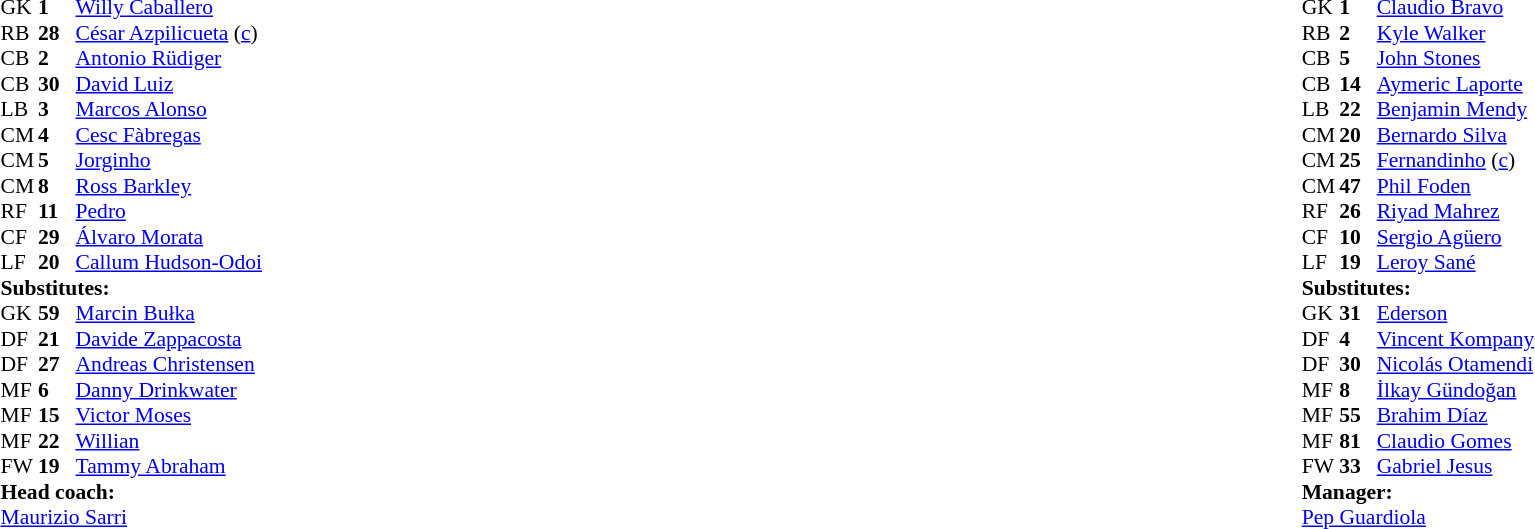<table style="width:100%">
<tr>
<td style="vertical-align:top;width:40%"><br><table style="font-size:90%" cellspacing="0" cellpadding="0">
<tr>
<th width=25></th>
<th width=25></th>
</tr>
<tr>
<td>GK</td>
<td><strong>1</strong></td>
<td> <a href='#'>Willy Caballero</a></td>
</tr>
<tr>
<td>RB</td>
<td><strong>28</strong></td>
<td> <a href='#'>César Azpilicueta</a> (<a href='#'>c</a>)</td>
</tr>
<tr>
<td>CB</td>
<td><strong>2</strong></td>
<td> <a href='#'>Antonio Rüdiger</a></td>
</tr>
<tr>
<td>CB</td>
<td><strong>30</strong></td>
<td> <a href='#'>David Luiz</a></td>
</tr>
<tr>
<td>LB</td>
<td><strong>3</strong></td>
<td> <a href='#'>Marcos Alonso</a></td>
</tr>
<tr>
<td>CM</td>
<td><strong>4</strong></td>
<td> <a href='#'>Cesc Fàbregas</a></td>
<td></td>
<td></td>
</tr>
<tr>
<td>CM</td>
<td><strong>5</strong></td>
<td> <a href='#'>Jorginho</a></td>
</tr>
<tr>
<td>CM</td>
<td><strong>8</strong></td>
<td> <a href='#'>Ross Barkley</a></td>
</tr>
<tr>
<td>RF</td>
<td><strong>11</strong></td>
<td> <a href='#'>Pedro</a></td>
<td></td>
<td></td>
</tr>
<tr>
<td>CF</td>
<td><strong>29</strong></td>
<td> <a href='#'>Álvaro Morata</a></td>
<td></td>
<td></td>
</tr>
<tr>
<td>LF</td>
<td><strong>20</strong></td>
<td> <a href='#'>Callum Hudson-Odoi</a></td>
<td></td>
<td></td>
</tr>
<tr>
<td colspan=3><strong>Substitutes:</strong></td>
</tr>
<tr>
<td>GK</td>
<td><strong>59</strong></td>
<td> <a href='#'>Marcin Bułka</a></td>
</tr>
<tr>
<td>DF</td>
<td><strong>21</strong></td>
<td> <a href='#'>Davide Zappacosta</a></td>
</tr>
<tr>
<td>DF</td>
<td><strong>27</strong></td>
<td> <a href='#'>Andreas Christensen</a></td>
</tr>
<tr>
<td>MF</td>
<td><strong>6</strong></td>
<td> <a href='#'>Danny Drinkwater</a></td>
<td></td>
<td></td>
</tr>
<tr>
<td>MF</td>
<td><strong>15</strong></td>
<td> <a href='#'>Victor Moses</a></td>
<td></td>
<td></td>
</tr>
<tr>
<td>MF</td>
<td><strong>22</strong></td>
<td> <a href='#'>Willian</a></td>
<td></td>
<td></td>
</tr>
<tr>
<td>FW</td>
<td><strong>19</strong></td>
<td> <a href='#'>Tammy Abraham</a></td>
<td></td>
<td></td>
</tr>
<tr>
<td colspan=3><strong>Head coach:</strong></td>
</tr>
<tr>
<td colspan=4> <a href='#'>Maurizio Sarri</a></td>
</tr>
</table>
</td>
<td valign="top"></td>
<td style="vertical-align:top;width:50%"><br><table cellspacing="0" cellpadding="0" style="font-size:90%; margin:auto">
<tr>
<th width=25></th>
<th width=25></th>
</tr>
<tr>
<td>GK</td>
<td><strong>1</strong></td>
<td> <a href='#'>Claudio Bravo</a></td>
</tr>
<tr>
<td>RB</td>
<td><strong>2</strong></td>
<td> <a href='#'>Kyle Walker</a></td>
</tr>
<tr>
<td>CB</td>
<td><strong>5</strong></td>
<td> <a href='#'>John Stones</a></td>
<td></td>
<td></td>
</tr>
<tr>
<td>CB</td>
<td><strong>14</strong></td>
<td> <a href='#'>Aymeric Laporte</a></td>
<td></td>
<td></td>
</tr>
<tr>
<td>LB</td>
<td><strong>22</strong></td>
<td> <a href='#'>Benjamin Mendy</a></td>
</tr>
<tr>
<td>CM</td>
<td><strong>20</strong></td>
<td> <a href='#'>Bernardo Silva</a></td>
</tr>
<tr>
<td>CM</td>
<td><strong>25</strong></td>
<td> <a href='#'>Fernandinho</a> (<a href='#'>c</a>)</td>
</tr>
<tr>
<td>CM</td>
<td><strong>47</strong></td>
<td> <a href='#'>Phil Foden</a></td>
<td></td>
<td></td>
</tr>
<tr>
<td>RF</td>
<td><strong>26</strong></td>
<td> <a href='#'>Riyad Mahrez</a></td>
<td></td>
<td></td>
</tr>
<tr>
<td>CF</td>
<td><strong>10</strong></td>
<td> <a href='#'>Sergio Agüero</a></td>
<td></td>
<td></td>
</tr>
<tr>
<td>LF</td>
<td><strong>19</strong></td>
<td> <a href='#'>Leroy Sané</a></td>
<td></td>
<td></td>
</tr>
<tr>
<td colspan=3><strong>Substitutes:</strong></td>
</tr>
<tr>
<td>GK</td>
<td><strong>31</strong></td>
<td> <a href='#'>Ederson</a></td>
</tr>
<tr>
<td>DF</td>
<td><strong>4</strong></td>
<td> <a href='#'>Vincent Kompany</a></td>
<td></td>
<td></td>
</tr>
<tr>
<td>DF</td>
<td><strong>30</strong></td>
<td> <a href='#'>Nicolás Otamendi</a></td>
<td></td>
<td></td>
</tr>
<tr>
<td>MF</td>
<td><strong>8</strong></td>
<td> <a href='#'>İlkay Gündoğan</a></td>
<td></td>
<td></td>
</tr>
<tr>
<td>MF</td>
<td><strong>55</strong></td>
<td> <a href='#'>Brahim Díaz</a></td>
<td></td>
<td></td>
</tr>
<tr>
<td>MF</td>
<td><strong>81</strong></td>
<td> <a href='#'>Claudio Gomes</a></td>
<td></td>
<td></td>
</tr>
<tr>
<td>FW</td>
<td><strong>33</strong></td>
<td> <a href='#'>Gabriel Jesus</a></td>
<td></td>
<td></td>
</tr>
<tr>
<td colspan=3><strong>Manager:</strong></td>
</tr>
<tr>
<td colspan=4> <a href='#'>Pep Guardiola</a></td>
</tr>
</table>
</td>
</tr>
</table>
